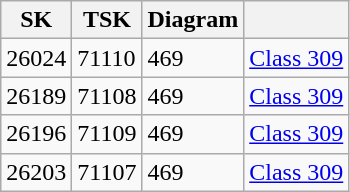<table class="wikitable">
<tr>
<th>SK</th>
<th>TSK</th>
<th>Diagram</th>
<th></th>
</tr>
<tr>
<td>26024</td>
<td>71110</td>
<td>469</td>
<td><a href='#'>Class 309</a></td>
</tr>
<tr>
<td>26189</td>
<td>71108</td>
<td>469</td>
<td><a href='#'>Class 309</a></td>
</tr>
<tr>
<td>26196</td>
<td>71109</td>
<td>469</td>
<td><a href='#'>Class 309</a></td>
</tr>
<tr>
<td>26203</td>
<td>71107</td>
<td>469</td>
<td><a href='#'>Class 309</a></td>
</tr>
</table>
